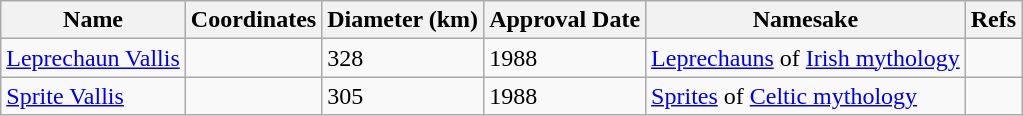<table class="wikitable">
<tr>
<th>Name</th>
<th>Coordinates</th>
<th>Diameter (km)</th>
<th>Approval Date</th>
<th>Namesake</th>
<th>Refs</th>
</tr>
<tr>
<td><a href='#'>Leprechaun Vallis</a></td>
<td></td>
<td>328</td>
<td>1988</td>
<td><a href='#'>Leprechauns</a> of <a href='#'>Irish mythology</a></td>
<td></td>
</tr>
<tr>
<td><a href='#'>Sprite Vallis</a></td>
<td></td>
<td>305</td>
<td>1988</td>
<td><a href='#'>Sprites</a> of <a href='#'>Celtic mythology</a></td>
<td></td>
</tr>
</table>
